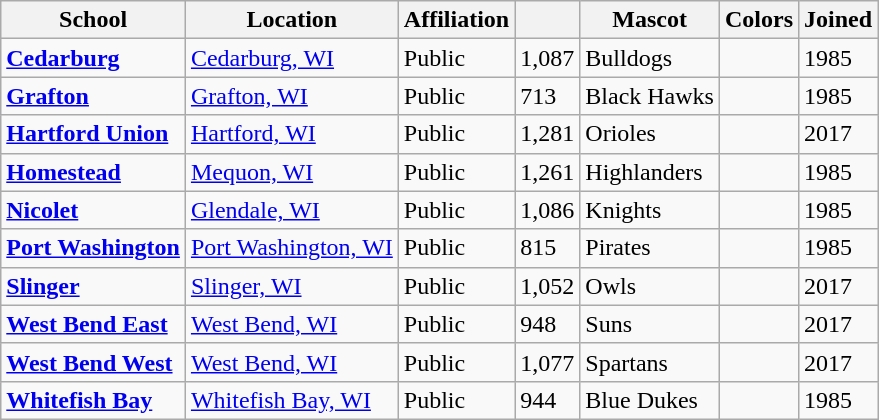<table class="wikitable sortable">
<tr>
<th>School</th>
<th>Location</th>
<th>Affiliation</th>
<th></th>
<th>Mascot</th>
<th>Colors</th>
<th>Joined</th>
</tr>
<tr>
<td><a href='#'><strong>Cedarburg</strong></a></td>
<td><a href='#'>Cedarburg, WI</a></td>
<td>Public</td>
<td>1,087</td>
<td>Bulldogs</td>
<td> </td>
<td>1985</td>
</tr>
<tr>
<td><a href='#'><strong>Grafton</strong></a></td>
<td><a href='#'>Grafton, WI</a></td>
<td>Public</td>
<td>713</td>
<td>Black Hawks</td>
<td> </td>
<td>1985</td>
</tr>
<tr>
<td><a href='#'><strong>Hartford Union</strong></a></td>
<td><a href='#'>Hartford, WI</a></td>
<td>Public</td>
<td>1,281</td>
<td>Orioles</td>
<td> </td>
<td>2017</td>
</tr>
<tr>
<td><a href='#'><strong>Homestead</strong></a></td>
<td><a href='#'>Mequon, WI</a></td>
<td>Public</td>
<td>1,261</td>
<td>Highlanders</td>
<td> </td>
<td>1985</td>
</tr>
<tr>
<td><a href='#'><strong>Nicolet</strong></a></td>
<td><a href='#'>Glendale, WI</a></td>
<td>Public</td>
<td>1,086</td>
<td>Knights</td>
<td> </td>
<td>1985</td>
</tr>
<tr>
<td><a href='#'><strong>Port Washington</strong></a></td>
<td><a href='#'>Port Washington, WI</a></td>
<td>Public</td>
<td>815</td>
<td>Pirates</td>
<td> </td>
<td>1985</td>
</tr>
<tr>
<td><a href='#'><strong>Slinger</strong></a></td>
<td><a href='#'>Slinger, WI</a></td>
<td>Public</td>
<td>1,052</td>
<td>Owls</td>
<td> </td>
<td>2017</td>
</tr>
<tr>
<td><a href='#'><strong>West Bend East</strong></a></td>
<td><a href='#'>West Bend, WI</a></td>
<td>Public</td>
<td>948</td>
<td>Suns</td>
<td> </td>
<td>2017</td>
</tr>
<tr>
<td><a href='#'><strong>West Bend West</strong></a></td>
<td><a href='#'>West Bend, WI</a></td>
<td>Public</td>
<td>1,077</td>
<td>Spartans</td>
<td> </td>
<td>2017</td>
</tr>
<tr>
<td><a href='#'><strong>Whitefish Bay</strong></a></td>
<td><a href='#'>Whitefish Bay, WI</a></td>
<td>Public</td>
<td>944</td>
<td>Blue Dukes</td>
<td> </td>
<td>1985</td>
</tr>
</table>
